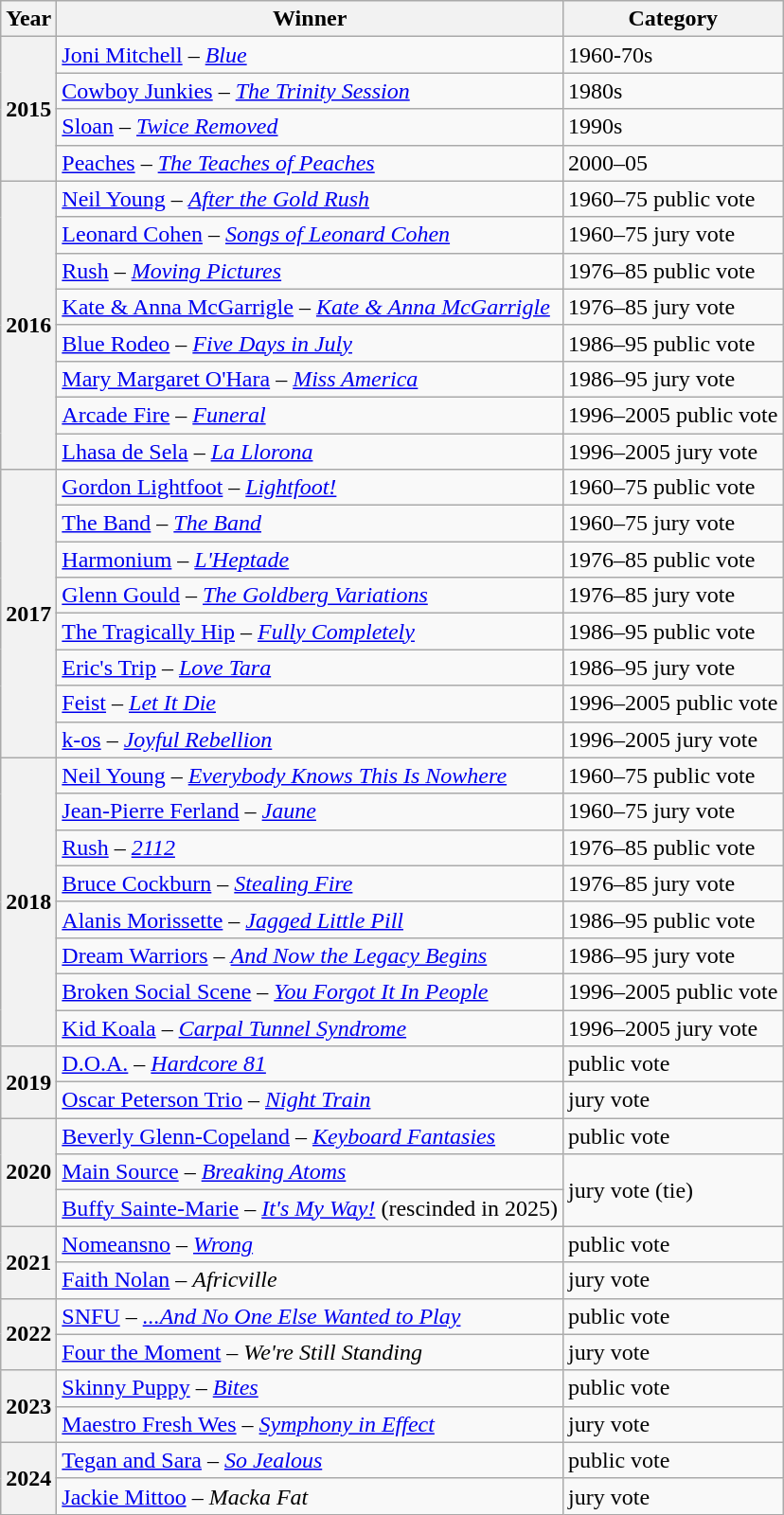<table class="wikitable plainrowheaders sortable">
<tr>
<th scope="col">Year</th>
<th scope="col">Winner</th>
<th scope="col" class="unsortable">Category</th>
</tr>
<tr>
<th scope="row" align="center" rowspan=4>2015</th>
<td><a href='#'>Joni Mitchell</a> – <em><a href='#'>Blue</a></em></td>
<td>1960-70s</td>
</tr>
<tr>
<td><a href='#'>Cowboy Junkies</a> – <em><a href='#'>The Trinity Session</a></em></td>
<td>1980s</td>
</tr>
<tr>
<td><a href='#'>Sloan</a> – <em><a href='#'>Twice Removed</a></em></td>
<td>1990s</td>
</tr>
<tr>
<td><a href='#'>Peaches</a> – <em><a href='#'>The Teaches of Peaches</a></em></td>
<td>2000–05</td>
</tr>
<tr>
<th scope="row" align="center" rowspan=8>2016</th>
<td><a href='#'>Neil Young</a> – <em><a href='#'>After the Gold Rush</a></em></td>
<td>1960–75 public vote</td>
</tr>
<tr>
<td><a href='#'>Leonard Cohen</a> – <em><a href='#'>Songs of Leonard Cohen</a></em></td>
<td>1960–75 jury vote</td>
</tr>
<tr>
<td><a href='#'>Rush</a> – <em><a href='#'>Moving Pictures</a></em></td>
<td>1976–85 public vote</td>
</tr>
<tr>
<td><a href='#'>Kate & Anna McGarrigle</a> – <em><a href='#'>Kate & Anna McGarrigle</a></em></td>
<td>1976–85 jury vote</td>
</tr>
<tr>
<td><a href='#'>Blue Rodeo</a> – <em><a href='#'>Five Days in July</a></em></td>
<td>1986–95 public vote</td>
</tr>
<tr>
<td><a href='#'>Mary Margaret O'Hara</a> – <em><a href='#'>Miss America</a></em></td>
<td>1986–95 jury vote</td>
</tr>
<tr>
<td><a href='#'>Arcade Fire</a> – <em><a href='#'>Funeral</a></em></td>
<td>1996–2005 public vote</td>
</tr>
<tr>
<td><a href='#'>Lhasa de Sela</a> – <em><a href='#'>La Llorona</a></em></td>
<td>1996–2005 jury vote</td>
</tr>
<tr>
<th scope="row" align="center" rowspan=8>2017</th>
<td><a href='#'>Gordon Lightfoot</a> – <em><a href='#'>Lightfoot!</a></em></td>
<td>1960–75 public vote</td>
</tr>
<tr>
<td><a href='#'>The Band</a> – <em><a href='#'>The Band</a></em></td>
<td>1960–75 jury vote</td>
</tr>
<tr>
<td><a href='#'>Harmonium</a> – <em><a href='#'>L'Heptade</a></em></td>
<td>1976–85 public vote</td>
</tr>
<tr>
<td><a href='#'>Glenn Gould</a> – <em><a href='#'>The Goldberg Variations</a></em></td>
<td>1976–85 jury vote</td>
</tr>
<tr>
<td><a href='#'>The Tragically Hip</a> – <em><a href='#'>Fully Completely</a></em></td>
<td>1986–95 public vote</td>
</tr>
<tr>
<td><a href='#'>Eric's Trip</a> – <em><a href='#'>Love Tara</a></em></td>
<td>1986–95 jury vote</td>
</tr>
<tr>
<td><a href='#'>Feist</a> – <em><a href='#'>Let It Die</a></em></td>
<td>1996–2005 public vote</td>
</tr>
<tr>
<td><a href='#'>k-os</a> – <em><a href='#'>Joyful Rebellion</a></em></td>
<td>1996–2005 jury vote</td>
</tr>
<tr>
<th scope="row" align="center" rowspan=8>2018</th>
<td><a href='#'>Neil Young</a> – <em><a href='#'>Everybody Knows This Is Nowhere</a></em></td>
<td>1960–75 public vote</td>
</tr>
<tr>
<td><a href='#'>Jean-Pierre Ferland</a> – <em><a href='#'>Jaune</a></em></td>
<td>1960–75 jury vote</td>
</tr>
<tr>
<td><a href='#'>Rush</a> – <em><a href='#'>2112</a></em></td>
<td>1976–85 public vote</td>
</tr>
<tr>
<td><a href='#'>Bruce Cockburn</a> – <em><a href='#'>Stealing Fire</a></em></td>
<td>1976–85 jury vote</td>
</tr>
<tr>
<td><a href='#'>Alanis Morissette</a> – <em><a href='#'>Jagged Little Pill</a></em></td>
<td>1986–95 public vote</td>
</tr>
<tr>
<td><a href='#'>Dream Warriors</a> – <em><a href='#'>And Now the Legacy Begins</a></em></td>
<td>1986–95 jury vote</td>
</tr>
<tr>
<td><a href='#'>Broken Social Scene</a> – <em><a href='#'>You Forgot It In People</a></em></td>
<td>1996–2005 public vote</td>
</tr>
<tr>
<td><a href='#'>Kid Koala</a> – <em><a href='#'>Carpal Tunnel Syndrome</a></em></td>
<td>1996–2005 jury vote</td>
</tr>
<tr>
<th scope="row" align="center" rowspan=2>2019</th>
<td><a href='#'>D.O.A.</a> – <em><a href='#'>Hardcore 81</a></em></td>
<td>public vote</td>
</tr>
<tr>
<td><a href='#'>Oscar Peterson Trio</a> – <em><a href='#'>Night Train</a></em></td>
<td>jury vote</td>
</tr>
<tr>
<th scope="row" align="center" rowspan=3>2020</th>
<td><a href='#'>Beverly Glenn-Copeland</a> – <em><a href='#'>Keyboard Fantasies</a></em></td>
<td>public vote</td>
</tr>
<tr>
<td><a href='#'>Main Source</a> – <em><a href='#'>Breaking Atoms</a></em></td>
<td rowspan=2>jury vote (tie)</td>
</tr>
<tr>
<td><a href='#'>Buffy Sainte-Marie</a> – <em><a href='#'>It's My Way!</a></em> (rescinded in 2025)</td>
</tr>
<tr>
<th scope="row" align="center" rowspan=2>2021</th>
<td><a href='#'>Nomeansno</a> – <em><a href='#'>Wrong</a></em></td>
<td>public vote</td>
</tr>
<tr>
<td><a href='#'>Faith Nolan</a> – <em>Africville</em></td>
<td>jury vote</td>
</tr>
<tr>
<th scope="row" align="center" rowspan=2>2022</th>
<td><a href='#'>SNFU</a> – <em><a href='#'>...And No One Else Wanted to Play</a></em></td>
<td>public vote</td>
</tr>
<tr>
<td><a href='#'>Four the Moment</a> – <em>We're Still Standing</em></td>
<td>jury vote</td>
</tr>
<tr>
<th scope="row" align="center" rowspan=2>2023</th>
<td><a href='#'>Skinny Puppy</a> – <em><a href='#'>Bites</a></em></td>
<td>public vote</td>
</tr>
<tr>
<td><a href='#'>Maestro Fresh Wes</a> – <em><a href='#'>Symphony in Effect</a></em></td>
<td>jury vote</td>
</tr>
<tr>
<th scope="row" align="center" rowspan=2>2024</th>
<td><a href='#'>Tegan and Sara</a> – <em><a href='#'>So Jealous</a></em></td>
<td>public vote</td>
</tr>
<tr>
<td><a href='#'>Jackie Mittoo</a> – <em>Macka Fat</em></td>
<td>jury vote</td>
</tr>
</table>
